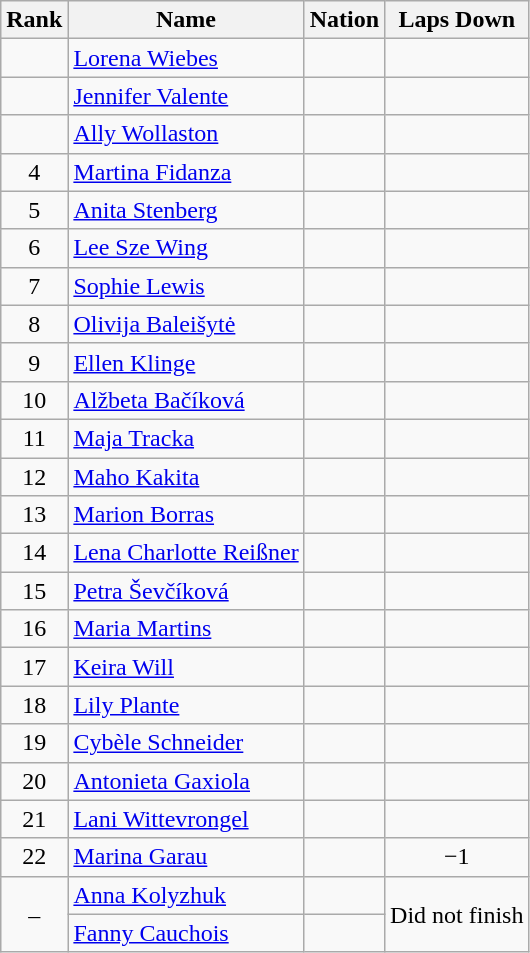<table class="wikitable sortable" style="text-align:center">
<tr>
<th>Rank</th>
<th>Name</th>
<th>Nation</th>
<th>Laps Down</th>
</tr>
<tr>
<td></td>
<td align=left><a href='#'>Lorena Wiebes</a></td>
<td align=left></td>
<td></td>
</tr>
<tr>
<td></td>
<td align=left><a href='#'>Jennifer Valente</a></td>
<td align=left></td>
<td></td>
</tr>
<tr>
<td></td>
<td align=left><a href='#'>Ally Wollaston</a></td>
<td align=left></td>
<td></td>
</tr>
<tr>
<td>4</td>
<td align=left><a href='#'>Martina Fidanza</a></td>
<td align=left></td>
<td></td>
</tr>
<tr>
<td>5</td>
<td align=left><a href='#'>Anita Stenberg</a></td>
<td align=left></td>
<td></td>
</tr>
<tr>
<td>6</td>
<td align=left><a href='#'>Lee Sze Wing</a></td>
<td align=left></td>
<td></td>
</tr>
<tr>
<td>7</td>
<td align=left><a href='#'>Sophie Lewis</a></td>
<td align=left></td>
<td></td>
</tr>
<tr>
<td>8</td>
<td align=left><a href='#'>Olivija Baleišytė</a></td>
<td align=left></td>
<td></td>
</tr>
<tr>
<td>9</td>
<td align=left><a href='#'>Ellen Klinge</a></td>
<td align=left></td>
<td></td>
</tr>
<tr>
<td>10</td>
<td align=left><a href='#'>Alžbeta Bačíková</a></td>
<td align=left></td>
<td></td>
</tr>
<tr>
<td>11</td>
<td align=left><a href='#'>Maja Tracka</a></td>
<td align=left></td>
<td></td>
</tr>
<tr>
<td>12</td>
<td align=left><a href='#'>Maho Kakita</a></td>
<td align=left></td>
<td></td>
</tr>
<tr>
<td>13</td>
<td align=left><a href='#'>Marion Borras</a></td>
<td align=left></td>
<td></td>
</tr>
<tr>
<td>14</td>
<td align=left><a href='#'>Lena Charlotte Reißner</a></td>
<td align=left></td>
<td></td>
</tr>
<tr>
<td>15</td>
<td align=left><a href='#'>Petra Ševčíková</a></td>
<td align=left></td>
<td></td>
</tr>
<tr>
<td>16</td>
<td align=left><a href='#'>Maria Martins</a></td>
<td align=left></td>
<td></td>
</tr>
<tr>
<td>17</td>
<td align=left><a href='#'>Keira Will</a></td>
<td align=left></td>
<td></td>
</tr>
<tr>
<td>18</td>
<td align=left><a href='#'>Lily Plante</a></td>
<td align=left></td>
<td></td>
</tr>
<tr>
<td>19</td>
<td align=left><a href='#'>Cybèle Schneider</a></td>
<td align=left></td>
<td></td>
</tr>
<tr>
<td>20</td>
<td align=left><a href='#'>Antonieta Gaxiola</a></td>
<td align=left></td>
<td></td>
</tr>
<tr>
<td>21</td>
<td align=left><a href='#'>Lani Wittevrongel</a></td>
<td align=left></td>
<td></td>
</tr>
<tr>
<td>22</td>
<td align=left><a href='#'>Marina Garau</a></td>
<td align=left></td>
<td>−1</td>
</tr>
<tr>
<td rowspan=2>–</td>
<td align=left><a href='#'>Anna Kolyzhuk</a></td>
<td align=left></td>
<td rowspan=2>Did not finish</td>
</tr>
<tr>
<td align=left><a href='#'>Fanny Cauchois</a></td>
<td align=left></td>
</tr>
</table>
